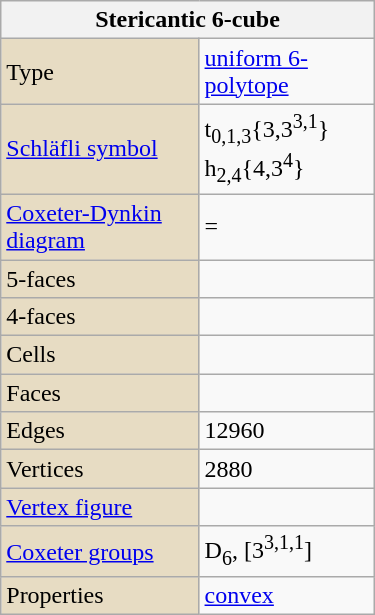<table class="wikitable" align="right" style="margin-left:10px" width="250">
<tr>
<th bgcolor=#e7dcc3 colspan=2>Stericantic 6-cube</th>
</tr>
<tr>
<td bgcolor=#e7dcc3>Type</td>
<td><a href='#'>uniform 6-polytope</a></td>
</tr>
<tr>
<td bgcolor=#e7dcc3><a href='#'>Schläfli symbol</a></td>
<td>t<sub>0,1,3</sub>{3,3<sup>3,1</sup>}<br>h<sub>2,4</sub>{4,3<sup>4</sup>}</td>
</tr>
<tr>
<td bgcolor=#e7dcc3><a href='#'>Coxeter-Dynkin diagram</a></td>
<td> = </td>
</tr>
<tr>
<td bgcolor=#e7dcc3>5-faces</td>
<td></td>
</tr>
<tr>
<td bgcolor=#e7dcc3>4-faces</td>
<td></td>
</tr>
<tr>
<td bgcolor=#e7dcc3>Cells</td>
<td></td>
</tr>
<tr>
<td bgcolor=#e7dcc3>Faces</td>
<td></td>
</tr>
<tr>
<td bgcolor=#e7dcc3>Edges</td>
<td>12960</td>
</tr>
<tr>
<td bgcolor=#e7dcc3>Vertices</td>
<td>2880</td>
</tr>
<tr>
<td bgcolor=#e7dcc3><a href='#'>Vertex figure</a></td>
<td></td>
</tr>
<tr>
<td bgcolor=#e7dcc3><a href='#'>Coxeter groups</a></td>
<td>D<sub>6</sub>, [3<sup>3,1,1</sup>]</td>
</tr>
<tr>
<td bgcolor=#e7dcc3>Properties</td>
<td><a href='#'>convex</a></td>
</tr>
</table>
